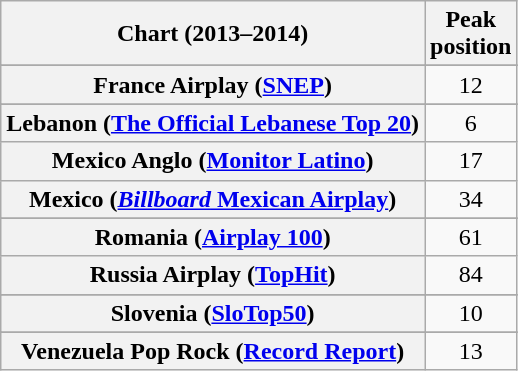<table class="wikitable sortable plainrowheaders" style="text-align:center">
<tr>
<th scope="col">Chart (2013–2014)</th>
<th scope="col">Peak<br>position</th>
</tr>
<tr>
</tr>
<tr>
</tr>
<tr>
</tr>
<tr>
</tr>
<tr>
</tr>
<tr>
</tr>
<tr>
</tr>
<tr>
</tr>
<tr>
</tr>
<tr>
</tr>
<tr>
</tr>
<tr>
</tr>
<tr>
</tr>
<tr>
</tr>
<tr>
<th scope="row">France Airplay (<a href='#'>SNEP</a>)</th>
<td style="text-align:center;">12</td>
</tr>
<tr>
</tr>
<tr>
</tr>
<tr>
</tr>
<tr>
</tr>
<tr>
<th scope="row">Lebanon (<a href='#'>The Official Lebanese Top 20</a>)</th>
<td>6</td>
</tr>
<tr>
<th scope="row">Mexico Anglo (<a href='#'>Monitor Latino</a>)</th>
<td>17</td>
</tr>
<tr>
<th scope="row">Mexico (<a href='#'><em>Billboard</em> Mexican Airplay</a>)</th>
<td>34</td>
</tr>
<tr>
</tr>
<tr>
</tr>
<tr>
</tr>
<tr>
<th scope="row">Romania (<a href='#'>Airplay 100</a>)</th>
<td>61</td>
</tr>
<tr>
<th scope="row">Russia Airplay (<a href='#'>TopHit</a>)</th>
<td>84</td>
</tr>
<tr>
</tr>
<tr>
</tr>
<tr>
<th scope="row">Slovenia (<a href='#'>SloTop50</a>)</th>
<td>10</td>
</tr>
<tr>
</tr>
<tr>
</tr>
<tr>
</tr>
<tr>
</tr>
<tr>
</tr>
<tr>
</tr>
<tr>
</tr>
<tr>
</tr>
<tr>
</tr>
<tr>
</tr>
<tr>
<th scope="row">Venezuela Pop Rock (<a href='#'>Record Report</a>)</th>
<td>13</td>
</tr>
</table>
